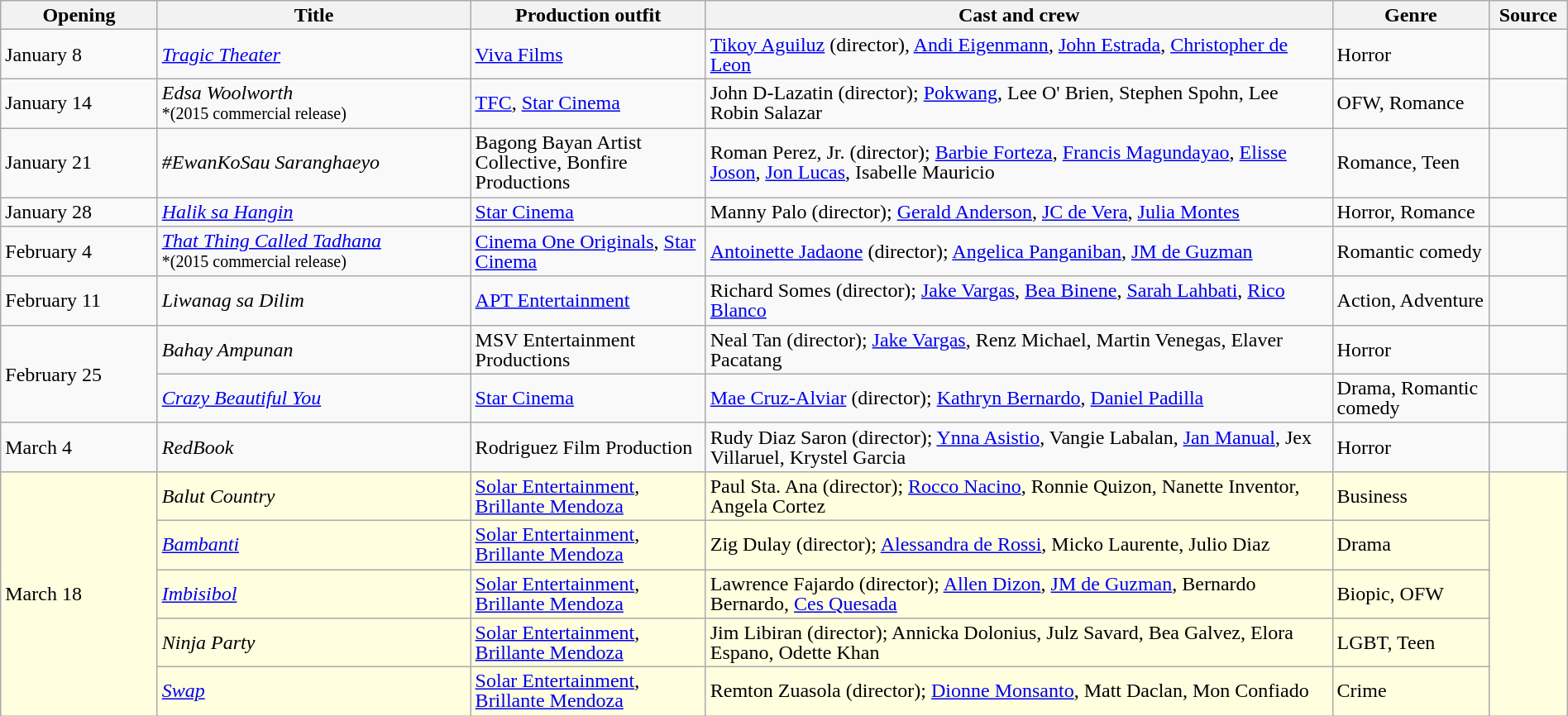<table class="wikitable" style="text-align:left; font-size:100%; line-height:16px;" width="100%">
<tr>
<th style="width:10%;">Opening</th>
<th style="width:20%;">Title</th>
<th style="width:15%;">Production outfit</th>
<th style="width:40%;">Cast and crew</th>
<th style="width:10%;">Genre</th>
<th style="width:05%;">Source</th>
</tr>
<tr>
<td>January 8</td>
<td><em><a href='#'>Tragic Theater</a></em></td>
<td><a href='#'>Viva Films</a></td>
<td style="text-align:left;"><a href='#'>Tikoy Aguiluz</a> (director), <a href='#'>Andi Eigenmann</a>, <a href='#'>John Estrada</a>, <a href='#'>Christopher de Leon</a></td>
<td style="text-align:left;">Horror</td>
<td></td>
</tr>
<tr>
<td>January 14</td>
<td><em>Edsa Woolworth</em> <br> <small>*(2015 commercial release)</small></td>
<td><a href='#'>TFC</a>, <a href='#'>Star Cinema</a></td>
<td style="text-align:left;">John D-Lazatin (director); <a href='#'>Pokwang</a>, Lee O' Brien, Stephen Spohn, Lee Robin Salazar</td>
<td style="text-align:left;">OFW, Romance</td>
<td></td>
</tr>
<tr>
<td>January 21</td>
<td><em>#EwanKoSau Saranghaeyo</em></td>
<td>Bagong Bayan Artist Collective, Bonfire Productions</td>
<td style="text-align:left;">Roman Perez, Jr. (director); <a href='#'>Barbie Forteza</a>, <a href='#'>Francis Magundayao</a>, <a href='#'>Elisse Joson</a>, <a href='#'>Jon Lucas</a>, Isabelle Mauricio</td>
<td style="text-align:left;">Romance, Teen</td>
<td></td>
</tr>
<tr>
<td>January 28</td>
<td><em><a href='#'>Halik sa Hangin</a></em></td>
<td><a href='#'>Star Cinema</a></td>
<td style="text-align:left;">Manny Palo (director); <a href='#'>Gerald Anderson</a>, <a href='#'>JC de Vera</a>, <a href='#'>Julia Montes</a></td>
<td style="text-align:left;">Horror, Romance</td>
<td></td>
</tr>
<tr>
<td>February 4</td>
<td style="text-align:left;"><em><a href='#'>That Thing Called Tadhana</a></em> <br> <small>*(2015 commercial release)</small></td>
<td style="text-align:left;"><a href='#'>Cinema One Originals</a>, <a href='#'>Star Cinema</a></td>
<td style="text-align:left;"><a href='#'>Antoinette Jadaone</a> (director); <a href='#'>Angelica Panganiban</a>, <a href='#'>JM de Guzman</a></td>
<td style="text-align:left;">Romantic comedy</td>
<td></td>
</tr>
<tr>
<td>February 11</td>
<td style="text-align:left;"><em>Liwanag sa Dilim</em></td>
<td style="text-align:left;"><a href='#'>APT Entertainment</a></td>
<td style="text-align:left;">Richard Somes (director); <a href='#'>Jake Vargas</a>, <a href='#'>Bea Binene</a>, <a href='#'>Sarah Lahbati</a>, <a href='#'>Rico Blanco</a></td>
<td style="text-align:left;">Action, Adventure</td>
<td></td>
</tr>
<tr>
<td rowspan=2>February 25</td>
<td style="text-align:left;"><em>Bahay Ampunan</em></td>
<td style="text-align:left;">MSV Entertainment Productions</td>
<td style="text-align:left;">Neal Tan (director); <a href='#'>Jake Vargas</a>, Renz Michael, Martin Venegas, Elaver Pacatang</td>
<td style="text-align:left;">Horror</td>
<td></td>
</tr>
<tr>
<td style="text-align:left;"><em><a href='#'>Crazy Beautiful You</a></em></td>
<td style="text-align:left;"><a href='#'>Star Cinema</a></td>
<td style="text-align:left;"><a href='#'>Mae Cruz-Alviar</a> (director); <a href='#'>Kathryn Bernardo</a>, <a href='#'>Daniel Padilla</a></td>
<td style="text-align:left;">Drama, Romantic comedy</td>
<td></td>
</tr>
<tr>
<td>March 4</td>
<td style="text-align:left;"><em>RedBook</em></td>
<td style="text-align:left;">Rodriguez Film Production</td>
<td style="text-align:left;">Rudy Diaz Saron (director); <a href='#'>Ynna Asistio</a>, Vangie Labalan, <a href='#'>Jan Manual</a>, Jex Villaruel, Krystel Garcia</td>
<td style="text-align:left;">Horror</td>
<td></td>
</tr>
<tr>
<td style="background:#FFFFE0;" rowspan=5>March 18</td>
<td style="background:#FFFFE0;"><em>Balut Country</em></td>
<td style="background:#FFFFE0;"><a href='#'>Solar Entertainment</a>, <a href='#'>Brillante Mendoza</a></td>
<td style="background:#FFFFE0;">Paul Sta. Ana (director); <a href='#'>Rocco Nacino</a>, Ronnie Quizon, Nanette Inventor, Angela Cortez</td>
<td style="background:#FFFFE0;">Business</td>
<td style="background:#FFFFE0;" rowspan=5></td>
</tr>
<tr>
<td style="background:#FFFFE0;"><em><a href='#'>Bambanti</a></em></td>
<td style="background:#FFFFE0;"><a href='#'>Solar Entertainment</a>, <a href='#'>Brillante Mendoza</a></td>
<td style="background:#FFFFE0;">Zig Dulay (director); <a href='#'>Alessandra de Rossi</a>, Micko Laurente, Julio Diaz</td>
<td style="background:#FFFFE0;">Drama</td>
</tr>
<tr>
<td style="background:#FFFFE0;"><em><a href='#'>Imbisibol</a></em></td>
<td style="background:#FFFFE0;"><a href='#'>Solar Entertainment</a>, <a href='#'>Brillante Mendoza</a></td>
<td style="background:#FFFFE0;">Lawrence Fajardo (director); <a href='#'>Allen Dizon</a>, <a href='#'>JM de Guzman</a>, Bernardo Bernardo, <a href='#'>Ces Quesada</a></td>
<td style="background:#FFFFE0;">Biopic, OFW</td>
</tr>
<tr>
<td style="background:#FFFFE0;"><em>Ninja Party</em></td>
<td style="background:#FFFFE0;"><a href='#'>Solar Entertainment</a>, <a href='#'>Brillante Mendoza</a></td>
<td style="background:#FFFFE0;">Jim Libiran (director); Annicka Dolonius, Julz Savard, Bea Galvez, Elora Espano, Odette Khan</td>
<td style="background:#FFFFE0;">LGBT, Teen</td>
</tr>
<tr>
<td style="background:#FFFFE0;"><em><a href='#'>Swap</a></em></td>
<td style="background:#FFFFE0;"><a href='#'>Solar Entertainment</a>, <a href='#'>Brillante Mendoza</a></td>
<td style="background:#FFFFE0;">Remton Zuasola (director); <a href='#'>Dionne Monsanto</a>, Matt Daclan, Mon Confiado</td>
<td style="background:#FFFFE0;">Crime</td>
</tr>
</table>
